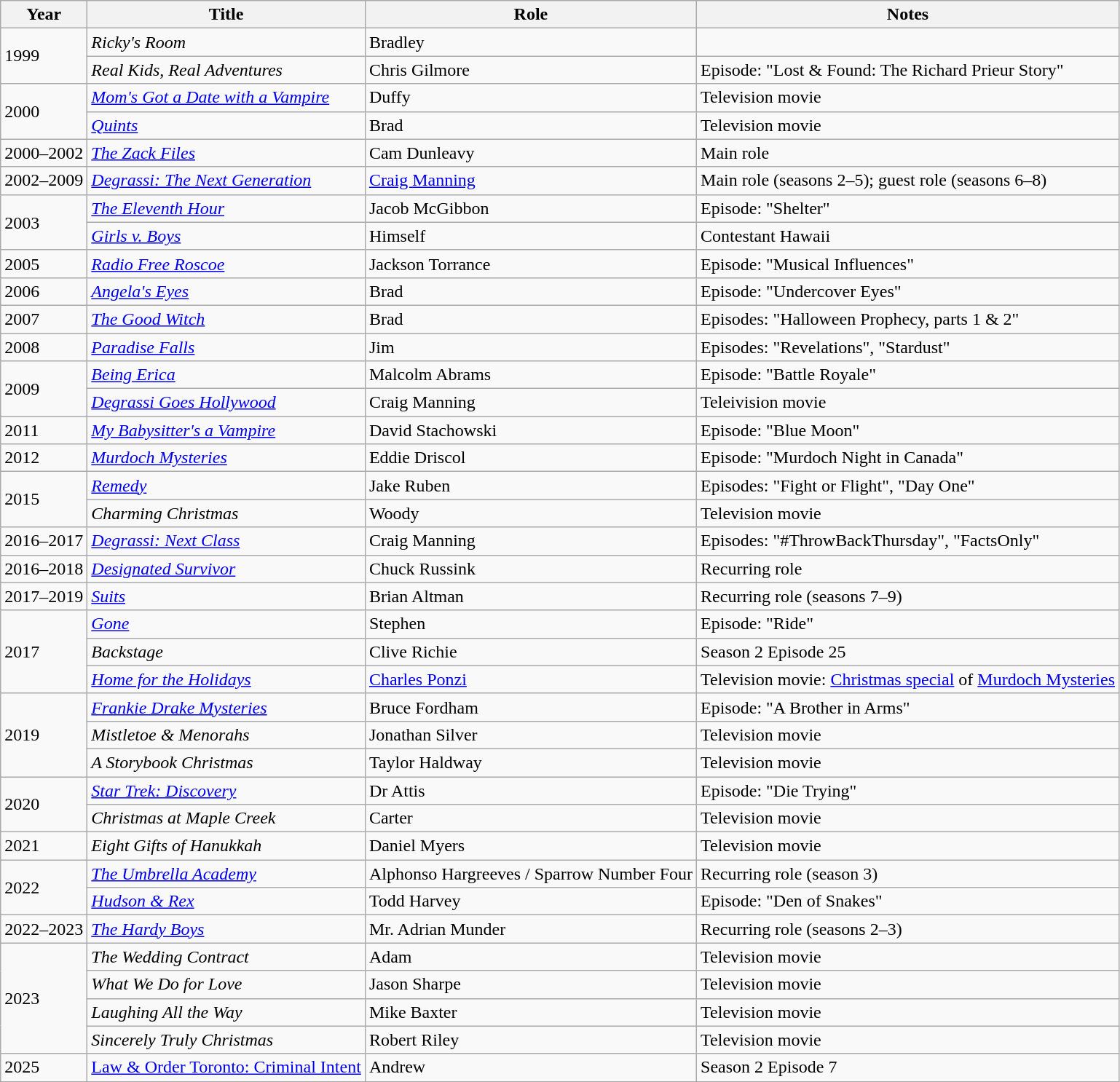<table class="wikitable sortable">
<tr>
<th scope="col">Year</th>
<th scope="col">Title</th>
<th scope="col">Role</th>
<th scope="col" class="unsortable">Notes</th>
</tr>
<tr>
<td rowspan=2>1999</td>
<td><em>Ricky's Room</em></td>
<td>Bradley</td>
<td></td>
</tr>
<tr>
<td><em>Real Kids, Real Adventures</em></td>
<td>Chris Gilmore</td>
<td>Episode: "Lost & Found: The Richard Prieur Story"</td>
</tr>
<tr>
<td rowspan="2">2000</td>
<td><em><a href='#'>Mom's Got a Date with a Vampire</a></em></td>
<td>Duffy</td>
<td>Television movie</td>
</tr>
<tr>
<td><em><a href='#'>Quints</a></em></td>
<td>Brad</td>
<td>Television movie</td>
</tr>
<tr>
<td>2000–2002</td>
<td data-sort-value="Zack Files, The"><em><a href='#'>The Zack Files</a></em></td>
<td>Cam Dunleavy</td>
<td>Main role</td>
</tr>
<tr>
<td>2002–2009</td>
<td><em><a href='#'>Degrassi: The Next Generation</a></em></td>
<td><a href='#'>Craig Manning</a></td>
<td>Main role (seasons 2–5); guest role (seasons 6–8)</td>
</tr>
<tr>
<td rowspan=2>2003</td>
<td data-sort-value="Eleventh Hour, The"><em><a href='#'>The Eleventh Hour</a></em></td>
<td>Jacob McGibbon</td>
<td>Episode: "Shelter"</td>
</tr>
<tr>
<td><em><a href='#'>Girls v. Boys</a></em></td>
<td>Himself</td>
<td>Contestant Hawaii</td>
</tr>
<tr>
<td>2005</td>
<td><em><a href='#'>Radio Free Roscoe</a></em></td>
<td>Jackson Torrance</td>
<td>Episode: "Musical Influences"</td>
</tr>
<tr>
<td>2006</td>
<td><em><a href='#'>Angela's Eyes</a></em></td>
<td>Brad</td>
<td>Episode: "Undercover Eyes"</td>
</tr>
<tr>
<td>2007</td>
<td data-sort-value="Good Witch, The"><em><a href='#'>The Good Witch</a></em></td>
<td>Brad</td>
<td>Episodes: "Halloween Prophecy, parts 1 & 2"</td>
</tr>
<tr>
<td>2008</td>
<td><em><a href='#'>Paradise Falls</a></em></td>
<td>Jim</td>
<td>Episodes: "Revelations", "Stardust"</td>
</tr>
<tr>
<td rowspan="2">2009</td>
<td><em><a href='#'>Being Erica</a></em></td>
<td>Malcolm Abrams</td>
<td>Episode: "Battle Royale"</td>
</tr>
<tr>
<td><em><a href='#'>Degrassi Goes Hollywood</a></em></td>
<td>Craig Manning</td>
<td>Teleivision movie</td>
</tr>
<tr>
<td>2011</td>
<td><em><a href='#'>My Babysitter's a Vampire</a></em></td>
<td>David Stachowski</td>
<td>Episode: "Blue Moon"</td>
</tr>
<tr>
<td>2012</td>
<td><em><a href='#'>Murdoch Mysteries</a></em></td>
<td>Eddie Driscol</td>
<td>Episode: "Murdoch Night in Canada"</td>
</tr>
<tr>
<td rowspan="2">2015</td>
<td><em><a href='#'>Remedy</a></em></td>
<td>Jake Ruben</td>
<td>Episodes: "Fight or Flight", "Day One"</td>
</tr>
<tr>
<td><em>Charming Christmas</em></td>
<td>Woody</td>
<td>Television movie</td>
</tr>
<tr>
<td>2016–2017</td>
<td><em><a href='#'>Degrassi: Next Class</a></em></td>
<td>Craig Manning</td>
<td>Episodes: "#ThrowBackThursday", "FactsOnly"</td>
</tr>
<tr>
<td>2016–2018</td>
<td><em><a href='#'>Designated Survivor</a></em></td>
<td>Chuck Russink</td>
<td>Recurring role</td>
</tr>
<tr>
<td>2017–2019</td>
<td><em><a href='#'>Suits</a></em></td>
<td>Brian Altman</td>
<td>Recurring role (seasons 7–9)</td>
</tr>
<tr>
<td rowspan="3">2017</td>
<td><em><a href='#'>Gone</a></em></td>
<td>Stephen</td>
<td>Episode: "Ride"</td>
</tr>
<tr>
<td><em>Backstage</em></td>
<td>Clive Richie</td>
<td>Season 2 Episode 25</td>
</tr>
<tr>
<td><em><a href='#'>Home for the Holidays</a></em></td>
<td><a href='#'>Charles Ponzi</a></td>
<td>Television movie: <a href='#'>Christmas special</a> of <a href='#'>Murdoch Mysteries</a></td>
</tr>
<tr>
<td rowspan="3">2019</td>
<td><em><a href='#'>Frankie Drake Mysteries</a></em></td>
<td>Bruce Fordham</td>
<td>Episode: "A Brother in Arms"</td>
</tr>
<tr>
<td><em>Mistletoe & Menorahs</em></td>
<td>Jonathan Silver</td>
<td>Television movie</td>
</tr>
<tr>
<td data-sort-value="Storybook Christmas, A"><em>A Storybook Christmas</em></td>
<td>Taylor Haldway</td>
<td>Television movie</td>
</tr>
<tr>
<td rowspan="2">2020</td>
<td><em><a href='#'>Star Trek: Discovery</a></em></td>
<td>Dr Attis</td>
<td>Episode: "Die Trying"</td>
</tr>
<tr>
<td><em>Christmas at Maple Creek</em></td>
<td>Carter</td>
<td>Television movie</td>
</tr>
<tr>
<td>2021</td>
<td><em>Eight Gifts of Hanukkah</em></td>
<td>Daniel Myers</td>
<td>Television movie</td>
</tr>
<tr>
<td rowspan=2>2022</td>
<td><em><a href='#'>The Umbrella Academy</a></em></td>
<td>Alphonso Hargreeves / Sparrow Number Four</td>
<td>Recurring role (season 3)</td>
</tr>
<tr>
<td><em><a href='#'>Hudson & Rex</a></em></td>
<td>Todd Harvey</td>
<td>Episode: "Den of Snakes"</td>
</tr>
<tr>
<td>2022–2023</td>
<td data-sort-value="Hardy Boys, The"><em><a href='#'>The Hardy Boys</a></em></td>
<td>Mr. Adrian Munder</td>
<td>Recurring role (seasons 2–3)</td>
</tr>
<tr>
<td rowspan="4">2023</td>
<td><em>The Wedding Contract</em></td>
<td>Adam</td>
<td>Television movie</td>
</tr>
<tr>
<td><em>What We Do for Love</em></td>
<td>Jason Sharpe</td>
<td>Television movie</td>
</tr>
<tr>
<td><em>Laughing All the Way</em></td>
<td>Mike Baxter</td>
<td>Television movie</td>
</tr>
<tr>
<td><em>Sincerely Truly Christmas</em></td>
<td>Robert Riley</td>
<td>Television movie</td>
</tr>
<tr>
<td rowspan="4">2025</td>
<td><a href='#'>Law & Order Toronto: Criminal Intent</a></td>
<td>Andrew</td>
<td>Season 2 Episode 7</td>
</tr>
</table>
